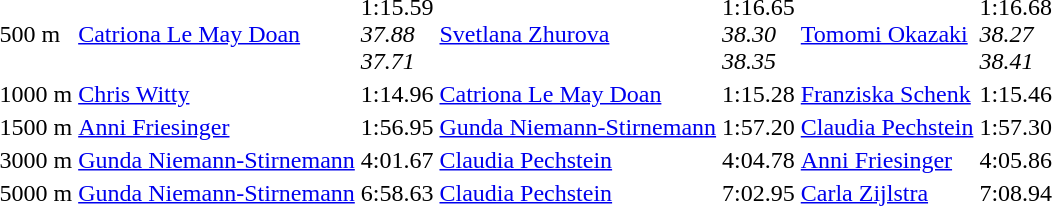<table>
<tr>
<td>500 m<br></td>
<td><a href='#'>Catriona Le May Doan</a><br><small></small></td>
<td>1:15.59<br><em>37.88<br>37.71</em></td>
<td><a href='#'>Svetlana Zhurova</a><br><small></small></td>
<td>1:16.65<br><em>38.30<br>38.35</em></td>
<td><a href='#'>Tomomi Okazaki</a><br><small></small></td>
<td>1:16.68<br><em>38.27<br>38.41</em></td>
</tr>
<tr>
<td>1000 m<br></td>
<td><a href='#'>Chris Witty</a><br><small></small></td>
<td>1:14.96</td>
<td><a href='#'>Catriona Le May Doan</a><br><small></small></td>
<td>1:15.28</td>
<td><a href='#'>Franziska Schenk</a><br><small></small></td>
<td>1:15.46</td>
</tr>
<tr>
<td>1500 m<br></td>
<td><a href='#'>Anni Friesinger</a><br><small></small></td>
<td>1:56.95</td>
<td><a href='#'>Gunda Niemann-Stirnemann</a><br><small></small></td>
<td>1:57.20</td>
<td><a href='#'>Claudia Pechstein</a><br><small></small></td>
<td>1:57.30</td>
</tr>
<tr>
<td>3000 m<br></td>
<td><a href='#'>Gunda Niemann-Stirnemann</a><br><small></small></td>
<td>4:01.67</td>
<td><a href='#'>Claudia Pechstein</a><br><small></small></td>
<td>4:04.78</td>
<td><a href='#'>Anni Friesinger</a><br><small></small></td>
<td>4:05.86</td>
</tr>
<tr>
<td>5000 m<br></td>
<td><a href='#'>Gunda Niemann-Stirnemann</a><br><small></small></td>
<td>6:58.63</td>
<td><a href='#'>Claudia Pechstein</a><br><small></small></td>
<td>7:02.95</td>
<td><a href='#'>Carla Zijlstra</a><br><small></small></td>
<td>7:08.94</td>
</tr>
</table>
